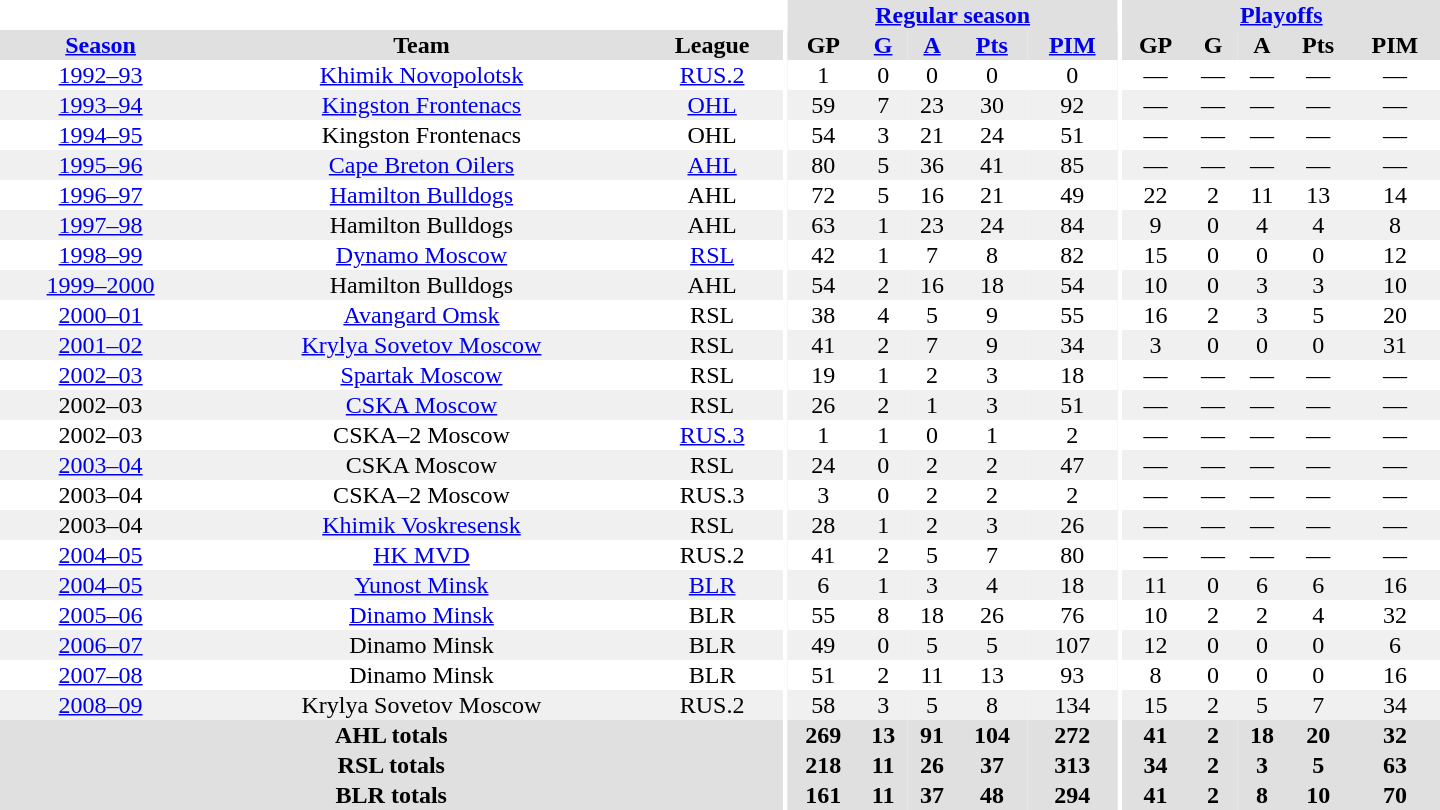<table border="0" cellpadding="1" cellspacing="0" style="text-align:center; width:60em">
<tr bgcolor="#e0e0e0">
<th colspan="3" bgcolor="#ffffff"></th>
<th rowspan="99" bgcolor="#ffffff"></th>
<th colspan="5"><a href='#'>Regular season</a></th>
<th rowspan="99" bgcolor="#ffffff"></th>
<th colspan="5"><a href='#'>Playoffs</a></th>
</tr>
<tr bgcolor="#e0e0e0">
<th><a href='#'>Season</a></th>
<th>Team</th>
<th>League</th>
<th>GP</th>
<th><a href='#'>G</a></th>
<th><a href='#'>A</a></th>
<th><a href='#'>Pts</a></th>
<th><a href='#'>PIM</a></th>
<th>GP</th>
<th>G</th>
<th>A</th>
<th>Pts</th>
<th>PIM</th>
</tr>
<tr>
<td><a href='#'>1992–93</a></td>
<td><a href='#'>Khimik Novopolotsk</a></td>
<td><a href='#'>RUS.2</a></td>
<td>1</td>
<td>0</td>
<td>0</td>
<td>0</td>
<td>0</td>
<td>—</td>
<td>—</td>
<td>—</td>
<td>—</td>
<td>—</td>
</tr>
<tr bgcolor="#f0f0f0">
<td><a href='#'>1993–94</a></td>
<td><a href='#'>Kingston Frontenacs</a></td>
<td><a href='#'>OHL</a></td>
<td>59</td>
<td>7</td>
<td>23</td>
<td>30</td>
<td>92</td>
<td>—</td>
<td>—</td>
<td>—</td>
<td>—</td>
<td>—</td>
</tr>
<tr>
<td><a href='#'>1994–95</a></td>
<td>Kingston Frontenacs</td>
<td>OHL</td>
<td>54</td>
<td>3</td>
<td>21</td>
<td>24</td>
<td>51</td>
<td>—</td>
<td>—</td>
<td>—</td>
<td>—</td>
<td>—</td>
</tr>
<tr bgcolor="#f0f0f0">
<td><a href='#'>1995–96</a></td>
<td><a href='#'>Cape Breton Oilers</a></td>
<td><a href='#'>AHL</a></td>
<td>80</td>
<td>5</td>
<td>36</td>
<td>41</td>
<td>85</td>
<td>—</td>
<td>—</td>
<td>—</td>
<td>—</td>
<td>—</td>
</tr>
<tr>
<td><a href='#'>1996–97</a></td>
<td><a href='#'>Hamilton Bulldogs</a></td>
<td>AHL</td>
<td>72</td>
<td>5</td>
<td>16</td>
<td>21</td>
<td>49</td>
<td>22</td>
<td>2</td>
<td>11</td>
<td>13</td>
<td>14</td>
</tr>
<tr bgcolor="#f0f0f0">
<td><a href='#'>1997–98</a></td>
<td>Hamilton Bulldogs</td>
<td>AHL</td>
<td>63</td>
<td>1</td>
<td>23</td>
<td>24</td>
<td>84</td>
<td>9</td>
<td>0</td>
<td>4</td>
<td>4</td>
<td>8</td>
</tr>
<tr>
<td><a href='#'>1998–99</a></td>
<td><a href='#'>Dynamo Moscow</a></td>
<td><a href='#'>RSL</a></td>
<td>42</td>
<td>1</td>
<td>7</td>
<td>8</td>
<td>82</td>
<td>15</td>
<td>0</td>
<td>0</td>
<td>0</td>
<td>12</td>
</tr>
<tr bgcolor="#f0f0f0">
<td><a href='#'>1999–2000</a></td>
<td>Hamilton Bulldogs</td>
<td>AHL</td>
<td>54</td>
<td>2</td>
<td>16</td>
<td>18</td>
<td>54</td>
<td>10</td>
<td>0</td>
<td>3</td>
<td>3</td>
<td>10</td>
</tr>
<tr>
<td><a href='#'>2000–01</a></td>
<td><a href='#'>Avangard Omsk</a></td>
<td>RSL</td>
<td>38</td>
<td>4</td>
<td>5</td>
<td>9</td>
<td>55</td>
<td>16</td>
<td>2</td>
<td>3</td>
<td>5</td>
<td>20</td>
</tr>
<tr bgcolor="#f0f0f0">
<td><a href='#'>2001–02</a></td>
<td><a href='#'>Krylya Sovetov Moscow</a></td>
<td>RSL</td>
<td>41</td>
<td>2</td>
<td>7</td>
<td>9</td>
<td>34</td>
<td>3</td>
<td>0</td>
<td>0</td>
<td>0</td>
<td>31</td>
</tr>
<tr>
<td><a href='#'>2002–03</a></td>
<td><a href='#'>Spartak Moscow</a></td>
<td>RSL</td>
<td>19</td>
<td>1</td>
<td>2</td>
<td>3</td>
<td>18</td>
<td>—</td>
<td>—</td>
<td>—</td>
<td>—</td>
<td>—</td>
</tr>
<tr bgcolor="#f0f0f0">
<td>2002–03</td>
<td><a href='#'>CSKA Moscow</a></td>
<td>RSL</td>
<td>26</td>
<td>2</td>
<td>1</td>
<td>3</td>
<td>51</td>
<td>—</td>
<td>—</td>
<td>—</td>
<td>—</td>
<td>—</td>
</tr>
<tr>
<td>2002–03</td>
<td>CSKA–2 Moscow</td>
<td><a href='#'>RUS.3</a></td>
<td>1</td>
<td>1</td>
<td>0</td>
<td>1</td>
<td>2</td>
<td>—</td>
<td>—</td>
<td>—</td>
<td>—</td>
<td>—</td>
</tr>
<tr bgcolor="#f0f0f0">
<td><a href='#'>2003–04</a></td>
<td>CSKA Moscow</td>
<td>RSL</td>
<td>24</td>
<td>0</td>
<td>2</td>
<td>2</td>
<td>47</td>
<td>—</td>
<td>—</td>
<td>—</td>
<td>—</td>
<td>—</td>
</tr>
<tr>
<td>2003–04</td>
<td>CSKA–2 Moscow</td>
<td>RUS.3</td>
<td>3</td>
<td>0</td>
<td>2</td>
<td>2</td>
<td>2</td>
<td>—</td>
<td>—</td>
<td>—</td>
<td>—</td>
<td>—</td>
</tr>
<tr bgcolor="#f0f0f0">
<td>2003–04</td>
<td><a href='#'>Khimik Voskresensk</a></td>
<td>RSL</td>
<td>28</td>
<td>1</td>
<td>2</td>
<td>3</td>
<td>26</td>
<td>—</td>
<td>—</td>
<td>—</td>
<td>—</td>
<td>—</td>
</tr>
<tr>
<td><a href='#'>2004–05</a></td>
<td><a href='#'>HK MVD</a></td>
<td>RUS.2</td>
<td>41</td>
<td>2</td>
<td>5</td>
<td>7</td>
<td>80</td>
<td>—</td>
<td>—</td>
<td>—</td>
<td>—</td>
<td>—</td>
</tr>
<tr bgcolor="#f0f0f0">
<td><a href='#'>2004–05</a></td>
<td><a href='#'>Yunost Minsk</a></td>
<td><a href='#'>BLR</a></td>
<td>6</td>
<td>1</td>
<td>3</td>
<td>4</td>
<td>18</td>
<td>11</td>
<td>0</td>
<td>6</td>
<td>6</td>
<td>16</td>
</tr>
<tr>
<td><a href='#'>2005–06</a></td>
<td><a href='#'>Dinamo Minsk</a></td>
<td>BLR</td>
<td>55</td>
<td>8</td>
<td>18</td>
<td>26</td>
<td>76</td>
<td>10</td>
<td>2</td>
<td>2</td>
<td>4</td>
<td>32</td>
</tr>
<tr bgcolor="#f0f0f0">
<td><a href='#'>2006–07</a></td>
<td>Dinamo Minsk</td>
<td>BLR</td>
<td>49</td>
<td>0</td>
<td>5</td>
<td>5</td>
<td>107</td>
<td>12</td>
<td>0</td>
<td>0</td>
<td>0</td>
<td>6</td>
</tr>
<tr>
<td><a href='#'>2007–08</a></td>
<td>Dinamo Minsk</td>
<td>BLR</td>
<td>51</td>
<td>2</td>
<td>11</td>
<td>13</td>
<td>93</td>
<td>8</td>
<td>0</td>
<td>0</td>
<td>0</td>
<td>16</td>
</tr>
<tr bgcolor="#f0f0f0">
<td><a href='#'>2008–09</a></td>
<td>Krylya Sovetov Moscow</td>
<td>RUS.2</td>
<td>58</td>
<td>3</td>
<td>5</td>
<td>8</td>
<td>134</td>
<td>15</td>
<td>2</td>
<td>5</td>
<td>7</td>
<td>34</td>
</tr>
<tr bgcolor="#e0e0e0">
<th colspan="3">AHL totals</th>
<th>269</th>
<th>13</th>
<th>91</th>
<th>104</th>
<th>272</th>
<th>41</th>
<th>2</th>
<th>18</th>
<th>20</th>
<th>32</th>
</tr>
<tr bgcolor="#e0e0e0">
<th colspan="3">RSL totals</th>
<th>218</th>
<th>11</th>
<th>26</th>
<th>37</th>
<th>313</th>
<th>34</th>
<th>2</th>
<th>3</th>
<th>5</th>
<th>63</th>
</tr>
<tr bgcolor="#e0e0e0">
<th colspan="3">BLR totals</th>
<th>161</th>
<th>11</th>
<th>37</th>
<th>48</th>
<th>294</th>
<th>41</th>
<th>2</th>
<th>8</th>
<th>10</th>
<th>70</th>
</tr>
</table>
